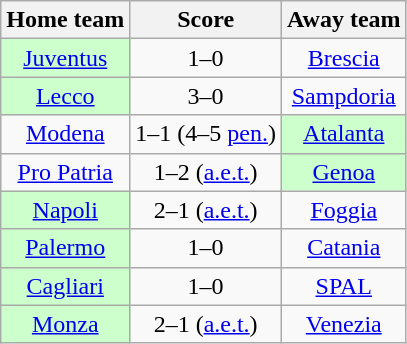<table class="wikitable" style="text-align: center">
<tr>
<th>Home team</th>
<th>Score</th>
<th>Away team</th>
</tr>
<tr>
<td bgcolor="ccffcc"><a href='#'>Juventus</a></td>
<td>1–0</td>
<td><a href='#'>Brescia</a></td>
</tr>
<tr>
<td bgcolor="ccffcc"><a href='#'>Lecco</a></td>
<td>3–0</td>
<td><a href='#'>Sampdoria</a></td>
</tr>
<tr>
<td><a href='#'>Modena</a></td>
<td>1–1 (4–5 <a href='#'>pen.</a>)</td>
<td bgcolor="ccffcc"><a href='#'>Atalanta</a></td>
</tr>
<tr>
<td><a href='#'>Pro Patria</a></td>
<td>1–2 (<a href='#'>a.e.t.</a>)</td>
<td bgcolor="ccffcc"><a href='#'>Genoa</a></td>
</tr>
<tr>
<td bgcolor="ccffcc"><a href='#'>Napoli</a></td>
<td>2–1 (<a href='#'>a.e.t.</a>)</td>
<td><a href='#'>Foggia</a></td>
</tr>
<tr>
<td bgcolor="ccffcc"><a href='#'>Palermo</a></td>
<td>1–0</td>
<td><a href='#'>Catania</a></td>
</tr>
<tr>
<td bgcolor="ccffcc"><a href='#'>Cagliari</a></td>
<td>1–0</td>
<td><a href='#'>SPAL</a></td>
</tr>
<tr>
<td bgcolor="ccffcc"><a href='#'>Monza</a></td>
<td>2–1 (<a href='#'>a.e.t.</a>)</td>
<td><a href='#'>Venezia</a></td>
</tr>
</table>
